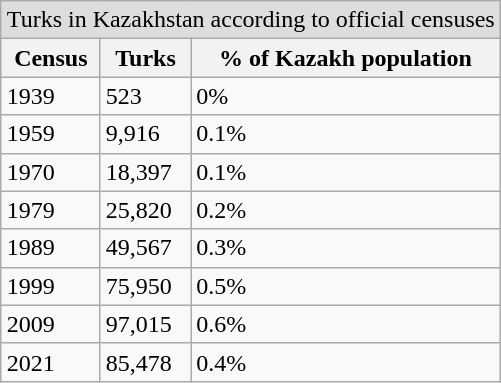<table class="wikitable" style="float:right; font-size:100%;">
<tr bgcolor=#DDDDDD>
<td colspan=8 align="center">Turks in Kazakhstan according to official censuses</td>
</tr>
<tr bgcolor=#f0f0f0 align="center">
<th>Census</th>
<th>Turks</th>
<th>% of Kazakh population</th>
</tr>
<tr>
<td>1939</td>
<td>523</td>
<td>0%</td>
</tr>
<tr>
<td>1959</td>
<td>9,916</td>
<td>0.1%</td>
</tr>
<tr>
<td>1970</td>
<td>18,397</td>
<td>0.1%</td>
</tr>
<tr>
<td>1979</td>
<td>25,820</td>
<td>0.2%</td>
</tr>
<tr>
<td>1989</td>
<td>49,567</td>
<td>0.3%</td>
</tr>
<tr>
<td>1999</td>
<td>75,950</td>
<td>0.5%</td>
</tr>
<tr>
<td>2009</td>
<td>97,015</td>
<td>0.6%</td>
</tr>
<tr>
<td>2021</td>
<td>85,478</td>
<td>0.4%</td>
</tr>
</table>
